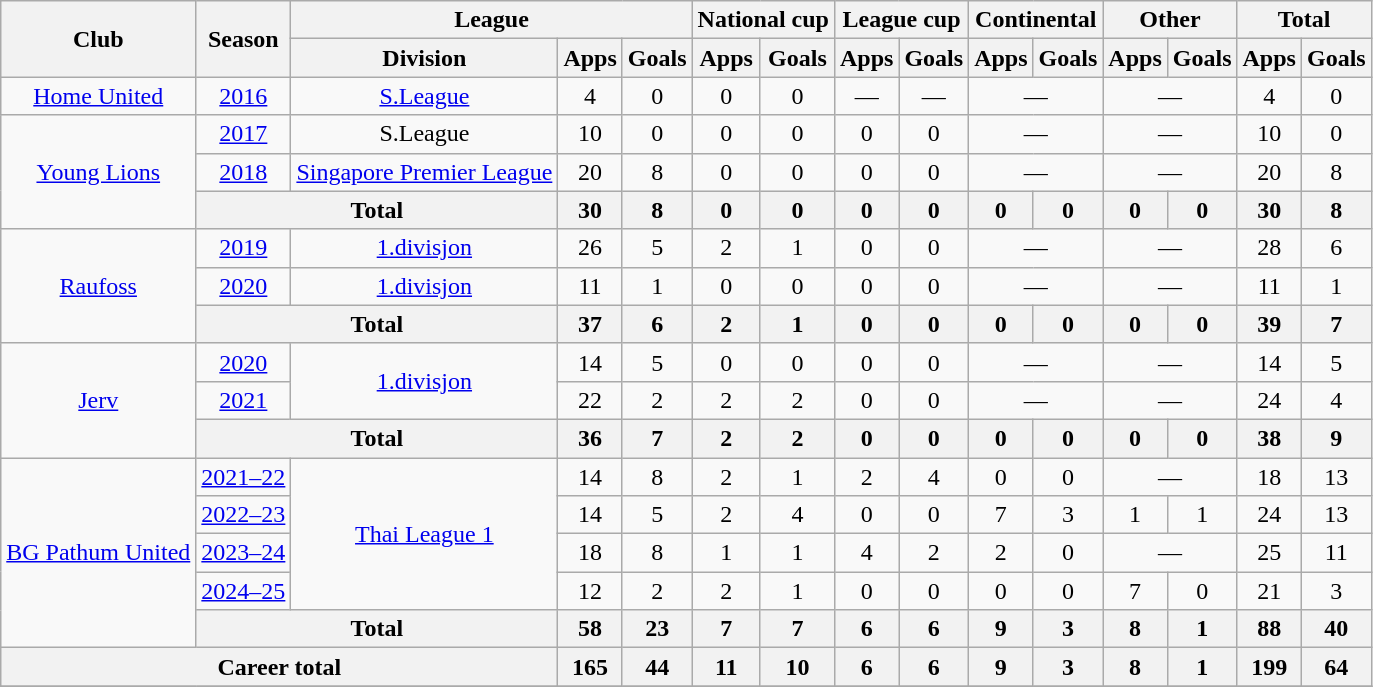<table class="wikitable" style="text-align:center">
<tr>
<th rowspan="2">Club</th>
<th rowspan="2">Season</th>
<th colspan="3">League</th>
<th colspan="2">National cup</th>
<th colspan="2">League cup</th>
<th colspan="2">Continental</th>
<th colspan="2">Other</th>
<th colspan="2">Total</th>
</tr>
<tr>
<th>Division</th>
<th>Apps</th>
<th>Goals</th>
<th>Apps</th>
<th>Goals</th>
<th>Apps</th>
<th>Goals</th>
<th>Apps</th>
<th>Goals</th>
<th>Apps</th>
<th>Goals</th>
<th>Apps</th>
<th>Goals</th>
</tr>
<tr>
<td><a href='#'>Home United</a></td>
<td><a href='#'>2016</a></td>
<td><a href='#'>S.League</a></td>
<td>4</td>
<td>0</td>
<td>0</td>
<td>0</td>
<td>—</td>
<td>—</td>
<td colspan='2'>—</td>
<td colspan='2'>—</td>
<td>4</td>
<td>0</td>
</tr>
<tr>
<td rowspan="3"><a href='#'>Young Lions</a></td>
<td><a href='#'>2017</a></td>
<td>S.League</td>
<td>10</td>
<td>0</td>
<td>0</td>
<td>0</td>
<td>0</td>
<td>0</td>
<td colspan='2'>—</td>
<td colspan='2'>—</td>
<td>10</td>
<td>0</td>
</tr>
<tr>
<td><a href='#'>2018</a></td>
<td><a href='#'>Singapore Premier League</a></td>
<td>20</td>
<td>8</td>
<td>0</td>
<td>0</td>
<td>0</td>
<td>0</td>
<td colspan='2'>—</td>
<td colspan='2'>—</td>
<td>20</td>
<td>8</td>
</tr>
<tr>
<th colspan=2>Total</th>
<th>30</th>
<th>8</th>
<th>0</th>
<th>0</th>
<th>0</th>
<th>0</th>
<th>0</th>
<th>0</th>
<th>0</th>
<th>0</th>
<th>30</th>
<th>8</th>
</tr>
<tr>
<td rowspan="3"><a href='#'>Raufoss</a></td>
<td><a href='#'>2019</a></td>
<td><a href='#'>1.divisjon</a></td>
<td>26</td>
<td>5</td>
<td>2</td>
<td>1</td>
<td>0</td>
<td>0</td>
<td colspan="2">—</td>
<td colspan='2'>—</td>
<td>28</td>
<td>6</td>
</tr>
<tr>
<td><a href='#'>2020</a></td>
<td><a href='#'>1.divisjon</a></td>
<td>11</td>
<td>1</td>
<td>0</td>
<td>0</td>
<td>0</td>
<td>0</td>
<td colspan="2">—</td>
<td colspan='2'>—</td>
<td>11</td>
<td>1</td>
</tr>
<tr>
<th colspan=2>Total</th>
<th>37</th>
<th>6</th>
<th>2</th>
<th>1</th>
<th>0</th>
<th>0</th>
<th>0</th>
<th>0</th>
<th>0</th>
<th>0</th>
<th>39</th>
<th>7</th>
</tr>
<tr>
<td rowspan="3"><a href='#'>Jerv</a></td>
<td><a href='#'>2020</a></td>
<td rowspan="2"><a href='#'>1.divisjon</a></td>
<td>14</td>
<td>5</td>
<td>0</td>
<td>0</td>
<td>0</td>
<td>0</td>
<td colspan="2">—</td>
<td colspan='2'>—</td>
<td>14</td>
<td>5</td>
</tr>
<tr>
<td><a href='#'>2021</a></td>
<td>22</td>
<td>2</td>
<td>2</td>
<td>2</td>
<td>0</td>
<td>0</td>
<td colspan="2">—</td>
<td colspan='2'>—</td>
<td>24</td>
<td>4</td>
</tr>
<tr>
<th colspan=2>Total</th>
<th>36</th>
<th>7</th>
<th>2</th>
<th>2</th>
<th>0</th>
<th>0</th>
<th>0</th>
<th>0</th>
<th>0</th>
<th>0</th>
<th>38</th>
<th>9</th>
</tr>
<tr>
<td rowspan="5"><a href='#'>BG Pathum United</a></td>
<td><a href='#'>2021–22</a></td>
<td rowspan="4"><a href='#'>Thai League 1</a></td>
<td>14</td>
<td>8</td>
<td>2</td>
<td>1</td>
<td>2</td>
<td>4</td>
<td>0</td>
<td>0</td>
<td colspan='2'>—</td>
<td>18</td>
<td>13</td>
</tr>
<tr>
<td><a href='#'>2022–23</a></td>
<td>14</td>
<td>5</td>
<td>2</td>
<td>4</td>
<td>0</td>
<td>0</td>
<td>7</td>
<td>3</td>
<td>1</td>
<td>1</td>
<td>24</td>
<td>13</td>
</tr>
<tr>
<td><a href='#'>2023–24</a></td>
<td>18</td>
<td>8</td>
<td>1</td>
<td>1</td>
<td>4</td>
<td>2</td>
<td>2</td>
<td>0</td>
<td colspan='2'>—</td>
<td>25</td>
<td>11</td>
</tr>
<tr>
<td><a href='#'>2024–25</a></td>
<td>12</td>
<td>2</td>
<td>2</td>
<td>1</td>
<td>0</td>
<td>0</td>
<td>0</td>
<td>0</td>
<td>7</td>
<td>0</td>
<td>21</td>
<td>3</td>
</tr>
<tr>
<th colspan=2>Total</th>
<th>58</th>
<th>23</th>
<th>7</th>
<th>7</th>
<th>6</th>
<th>6</th>
<th>9</th>
<th>3</th>
<th>8</th>
<th>1</th>
<th>88</th>
<th>40</th>
</tr>
<tr>
<th colspan="3">Career total</th>
<th>165</th>
<th>44</th>
<th>11</th>
<th>10</th>
<th>6</th>
<th>6</th>
<th>9</th>
<th>3</th>
<th>8</th>
<th>1</th>
<th>199</th>
<th>64</th>
</tr>
<tr>
</tr>
</table>
